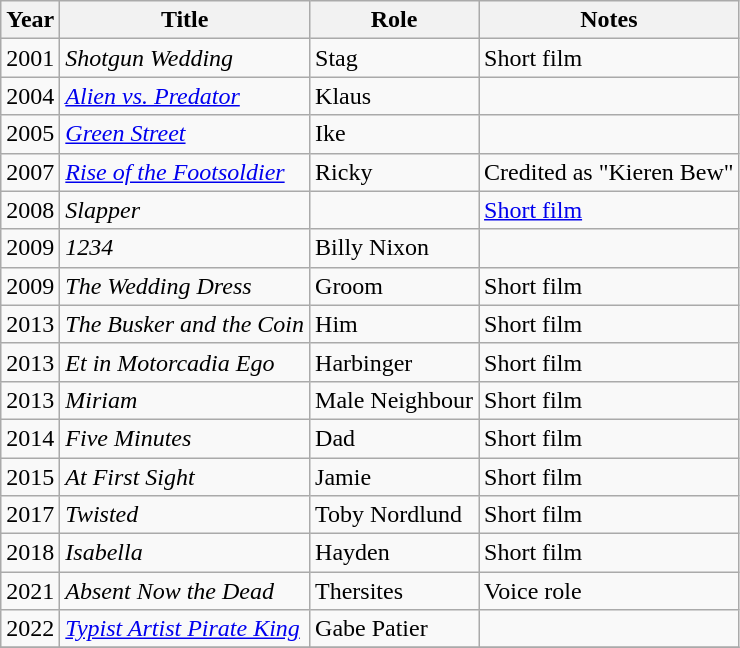<table class="wikitable" style="font-size: 100%;">
<tr>
<th>Year</th>
<th>Title</th>
<th>Role</th>
<th>Notes</th>
</tr>
<tr>
<td rowspan="1">2001</td>
<td><em>Shotgun Wedding</em></td>
<td>Stag</td>
<td>Short film</td>
</tr>
<tr>
<td rowspan="1">2004</td>
<td><em><a href='#'>Alien vs. Predator</a></em></td>
<td>Klaus</td>
<td></td>
</tr>
<tr>
<td rowspan="1">2005</td>
<td><em><a href='#'>Green Street</a></em></td>
<td>Ike</td>
<td></td>
</tr>
<tr>
<td rowspan="1">2007</td>
<td><em><a href='#'>Rise of the Footsoldier</a></em></td>
<td>Ricky</td>
<td>Credited as "Kieren Bew"</td>
</tr>
<tr>
<td rowspan="1">2008</td>
<td><em>Slapper</em></td>
<td></td>
<td><a href='#'>Short film</a></td>
</tr>
<tr>
<td rowspan="1">2009</td>
<td><em>1234</em></td>
<td>Billy Nixon</td>
<td></td>
</tr>
<tr>
<td rowspan="1">2009</td>
<td><em>The Wedding Dress</em></td>
<td>Groom</td>
<td>Short film</td>
</tr>
<tr>
<td rowspan="1">2013</td>
<td><em>The Busker and the Coin</em></td>
<td>Him</td>
<td>Short film</td>
</tr>
<tr>
<td rowspan="1">2013</td>
<td><em>Et in Motorcadia Ego</em></td>
<td>Harbinger</td>
<td>Short film</td>
</tr>
<tr>
<td rowspan="1">2013</td>
<td><em>Miriam</em></td>
<td>Male Neighbour</td>
<td>Short film</td>
</tr>
<tr>
<td rowspan="1">2014</td>
<td><em>Five Minutes</em></td>
<td>Dad</td>
<td>Short film</td>
</tr>
<tr>
<td rowspan="1">2015</td>
<td><em>At First Sight</em></td>
<td>Jamie</td>
<td>Short film</td>
</tr>
<tr>
<td rowspan="1">2017</td>
<td><em>Twisted</em></td>
<td>Toby Nordlund</td>
<td>Short film</td>
</tr>
<tr>
<td rowspan="1">2018</td>
<td><em>Isabella</em></td>
<td>Hayden</td>
<td>Short film</td>
</tr>
<tr>
<td rowspan="1">2021</td>
<td><em>Absent Now the Dead</em></td>
<td>Thersites</td>
<td>Voice role</td>
</tr>
<tr>
<td rowspan="1">2022</td>
<td><em><a href='#'>Typist Artist Pirate King</a></em></td>
<td>Gabe Patier</td>
<td></td>
</tr>
<tr>
</tr>
</table>
